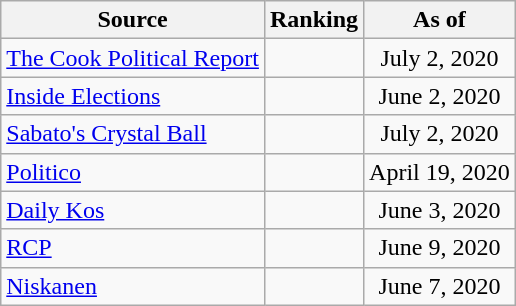<table class="wikitable" style="text-align:center">
<tr>
<th>Source</th>
<th>Ranking</th>
<th>As of</th>
</tr>
<tr>
<td align=left><a href='#'>The Cook Political Report</a></td>
<td></td>
<td>July 2, 2020</td>
</tr>
<tr>
<td align=left><a href='#'>Inside Elections</a></td>
<td></td>
<td>June 2, 2020</td>
</tr>
<tr>
<td align=left><a href='#'>Sabato's Crystal Ball</a></td>
<td></td>
<td>July 2, 2020</td>
</tr>
<tr>
<td align="left"><a href='#'>Politico</a></td>
<td></td>
<td>April 19, 2020</td>
</tr>
<tr>
<td align="left"><a href='#'>Daily Kos</a></td>
<td></td>
<td>June 3, 2020</td>
</tr>
<tr>
<td align="left"><a href='#'>RCP</a></td>
<td></td>
<td>June 9, 2020</td>
</tr>
<tr>
<td align="left"><a href='#'>Niskanen</a></td>
<td></td>
<td>June 7, 2020</td>
</tr>
</table>
